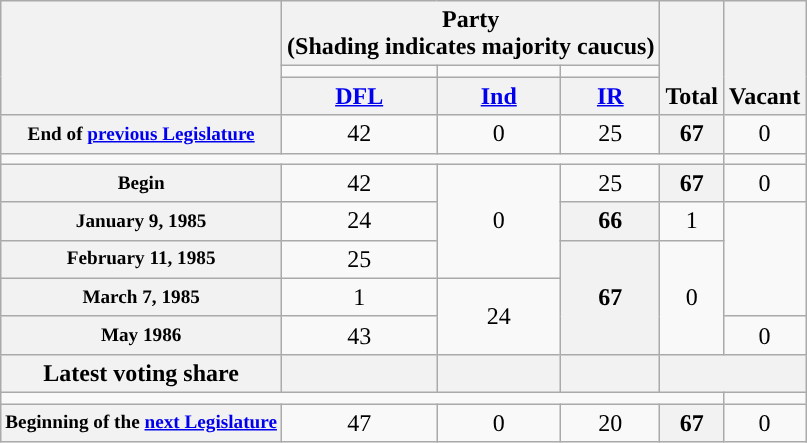<table class=wikitable style="text-align:center">
<tr style="vertical-align:bottom;">
<th rowspan=3></th>
<th colspan=3>Party <div>(Shading indicates majority caucus)</div></th>
<th rowspan=3>Total</th>
<th rowspan=3>Vacant</th>
</tr>
<tr style="height:5px">
<td style="background-color:"></td>
<td style="background-color:"></td>
<td style="background-color:"></td>
</tr>
<tr>
<th><a href='#'>DFL</a></th>
<th><a href='#'>Ind</a></th>
<th><a href='#'>IR</a></th>
</tr>
<tr>
<th style="white-space:nowrap; font-size:80%;">End of <a href='#'>previous Legislature</a></th>
<td>42</td>
<td>0</td>
<td>25</td>
<th>67</th>
<td>0</td>
</tr>
<tr>
<td colspan=5></td>
</tr>
<tr>
<th style="font-size:80%">Begin</th>
<td>42</td>
<td rowspan="3">0</td>
<td>25</td>
<th>67</th>
<td>0</td>
</tr>
<tr>
<th style="font-size:80%">January 9, 1985 </th>
<td>24</td>
<th>66</th>
<td>1</td>
</tr>
<tr>
<th style="font-size:80%">February 11, 1985 </th>
<td>25</td>
<th rowspan="3">67</th>
<td rowspan="3">0</td>
</tr>
<tr>
<th style="font-size:80%">March 7, 1985 </th>
<td>1</td>
<td rowspan="2">24</td>
</tr>
<tr>
<th style="font-size:80%">May 1986 </th>
<td>43</td>
<td>0</td>
</tr>
<tr>
<th>Latest voting share</th>
<th></th>
<th></th>
<th></th>
<th colspan=2></th>
</tr>
<tr>
<td colspan=5></td>
</tr>
<tr>
<th style="white-space:nowrap; font-size:80%;">Beginning of the <a href='#'>next Legislature</a></th>
<td>47</td>
<td>0</td>
<td>20</td>
<th>67</th>
<td>0</td>
</tr>
</table>
